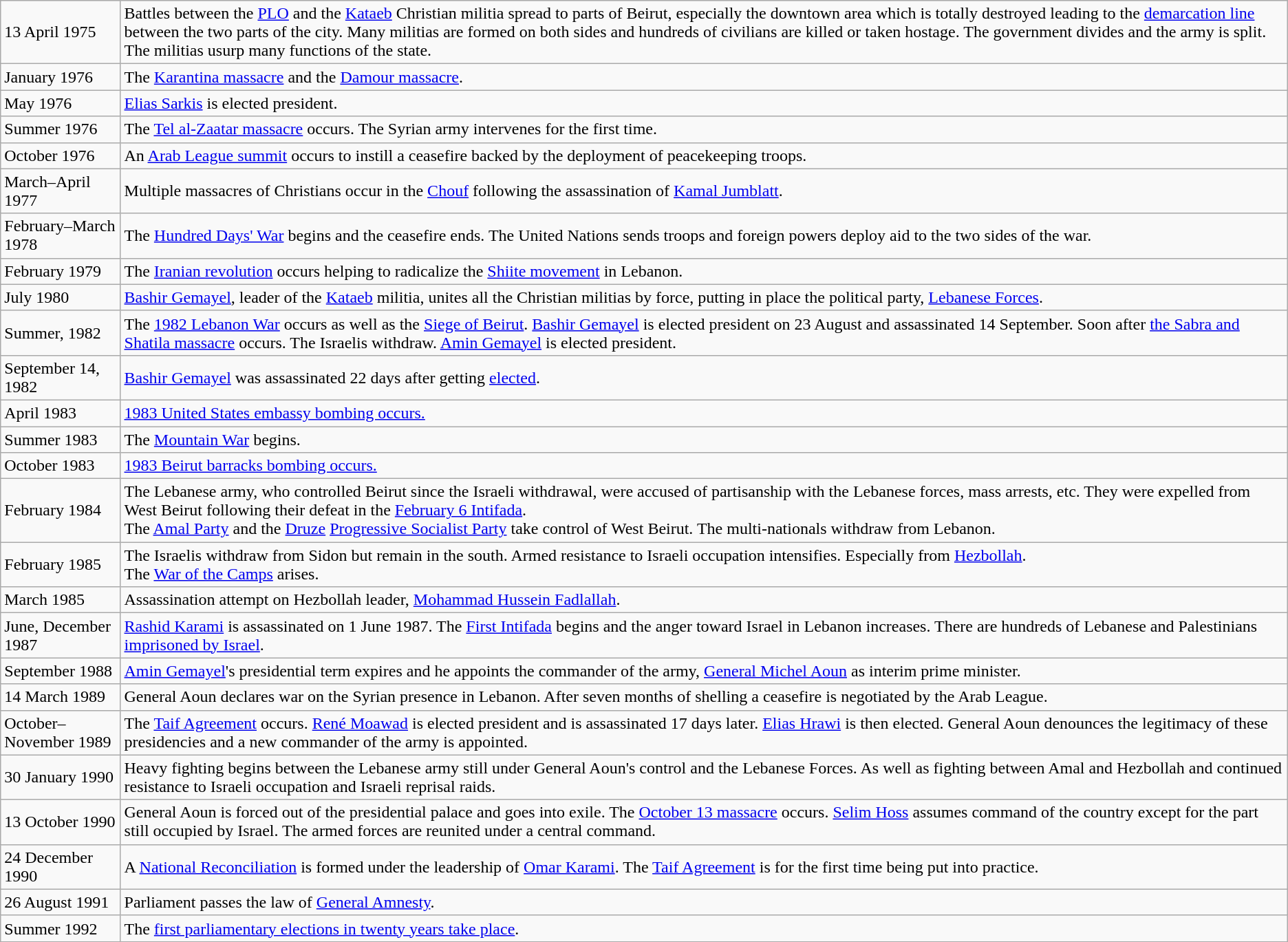<table class="wikitable">
<tr>
<td>13 April 1975</td>
<td>Battles between the <a href='#'>PLO</a> and the <a href='#'>Kataeb</a> Christian militia spread to parts of Beirut, especially the downtown area which is totally destroyed leading to the <a href='#'>demarcation line</a> between the two parts of the city. Many militias are formed on both sides and hundreds of civilians are killed or taken hostage. The government divides and the army is split. The militias usurp many functions of the state.</td>
</tr>
<tr>
<td>January 1976</td>
<td>The <a href='#'>Karantina massacre</a> and the <a href='#'>Damour massacre</a>.</td>
</tr>
<tr>
<td>May 1976</td>
<td><a href='#'>Elias Sarkis</a> is elected president.</td>
</tr>
<tr>
<td>Summer 1976</td>
<td>The <a href='#'>Tel al-Zaatar massacre</a> occurs. The Syrian army intervenes for the first time.</td>
</tr>
<tr>
<td>October 1976</td>
<td>An <a href='#'>Arab League summit</a> occurs to instill a ceasefire backed by the deployment of peacekeeping troops.</td>
</tr>
<tr>
<td>March–April 1977</td>
<td>Multiple massacres of Christians occur in the <a href='#'>Chouf</a> following the assassination of <a href='#'>Kamal Jumblatt</a>.</td>
</tr>
<tr>
<td>February–March 1978</td>
<td>The <a href='#'>Hundred Days' War</a> begins and the ceasefire ends. The United Nations sends troops and foreign powers deploy aid to the two sides of the war.</td>
</tr>
<tr>
<td>February 1979</td>
<td>The <a href='#'>Iranian revolution</a> occurs helping to radicalize the <a href='#'>Shiite movement</a> in Lebanon.</td>
</tr>
<tr>
<td>July 1980</td>
<td><a href='#'>Bashir Gemayel</a>, leader of the <a href='#'>Kataeb</a> militia, unites all the Christian militias by force, putting in place the political party, <a href='#'>Lebanese Forces</a>.</td>
</tr>
<tr>
<td>Summer, 1982</td>
<td>The <a href='#'>1982 Lebanon War</a> occurs as well as the <a href='#'>Siege of Beirut</a>. <a href='#'>Bashir Gemayel</a> is elected president on 23 August and assassinated 14 September. Soon after <a href='#'>the Sabra and Shatila massacre</a> occurs. The Israelis withdraw. <a href='#'>Amin Gemayel</a> is elected president.</td>
</tr>
<tr>
<td>September 14, 1982</td>
<td><a href='#'>Bashir Gemayel</a> was assassinated 22 days after getting <a href='#'>elected</a>.</td>
</tr>
<tr>
<td>April 1983</td>
<td><a href='#'>1983 United States embassy bombing occurs.</a></td>
</tr>
<tr>
<td>Summer 1983</td>
<td>The <a href='#'>Mountain War</a> begins.</td>
</tr>
<tr>
<td>October 1983</td>
<td><a href='#'>1983 Beirut barracks bombing occurs.</a></td>
</tr>
<tr>
<td>February 1984</td>
<td>The Lebanese army, who controlled Beirut since the Israeli withdrawal, were accused of partisanship with the Lebanese forces, mass arrests, etc. They were expelled from West Beirut following their defeat in the <a href='#'>February 6 Intifada</a>.<br>The <a href='#'>Amal Party</a> and the <a href='#'>Druze</a> <a href='#'>Progressive Socialist Party</a> take control of West Beirut. The multi-nationals withdraw from Lebanon.</td>
</tr>
<tr>
<td>February 1985</td>
<td>The Israelis withdraw from Sidon but remain in the south. Armed resistance to Israeli occupation intensifies. Especially from <a href='#'>Hezbollah</a>.<br>The <a href='#'>War of the Camps</a> arises.</td>
</tr>
<tr>
<td>March 1985</td>
<td>Assassination attempt on Hezbollah leader, <a href='#'>Mohammad Hussein Fadlallah</a>.</td>
</tr>
<tr>
<td>June, December 1987</td>
<td><a href='#'>Rashid Karami</a> is assassinated on 1 June 1987. The <a href='#'>First Intifada</a> begins and the anger toward Israel in Lebanon increases. There are hundreds of Lebanese and Palestinians <a href='#'>imprisoned by Israel</a>.</td>
</tr>
<tr>
<td>September 1988</td>
<td><a href='#'>Amin Gemayel</a>'s presidential term expires and he appoints the commander of the army, <a href='#'>General Michel Aoun</a> as interim prime minister.</td>
</tr>
<tr>
<td>14 March 1989</td>
<td>General Aoun declares war on the Syrian presence in Lebanon. After seven months of shelling a ceasefire is negotiated by the Arab League.</td>
</tr>
<tr>
<td>October–November 1989</td>
<td>The <a href='#'>Taif Agreement</a> occurs. <a href='#'>René Moawad</a> is elected president and is assassinated 17 days later. <a href='#'>Elias Hrawi</a> is then elected. General Aoun denounces the legitimacy of these presidencies and a new commander of the army is appointed.</td>
</tr>
<tr>
<td>30 January 1990</td>
<td>Heavy fighting begins between the Lebanese army still under General Aoun's control and the Lebanese Forces. As well as fighting between Amal and Hezbollah and continued resistance to Israeli occupation and Israeli reprisal raids.</td>
</tr>
<tr>
<td>13 October 1990</td>
<td>General Aoun is forced out of the presidential palace and goes into exile. The <a href='#'>October 13 massacre</a> occurs. <a href='#'>Selim Hoss</a> assumes command of the country except for the part still occupied by Israel. The armed forces are reunited under a central command.</td>
</tr>
<tr>
<td>24 December 1990</td>
<td>A <a href='#'>National Reconciliation</a> is formed under the leadership of <a href='#'>Omar Karami</a>. The <a href='#'>Taif Agreement</a> is for the first time being put into practice.</td>
</tr>
<tr>
<td>26 August 1991</td>
<td>Parliament passes the law of <a href='#'>General Amnesty</a>.</td>
</tr>
<tr>
<td>Summer 1992</td>
<td>The <a href='#'>first parliamentary elections in twenty years take place</a>.</td>
</tr>
</table>
